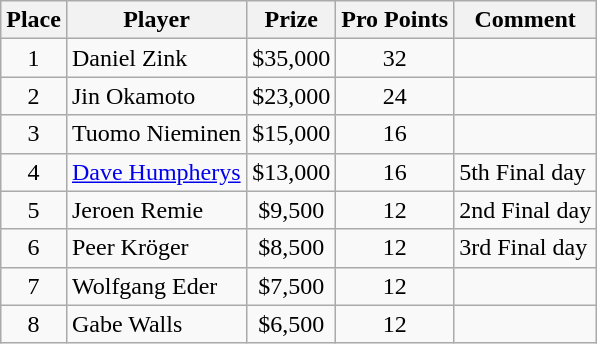<table class="wikitable">
<tr>
<th>Place</th>
<th>Player</th>
<th>Prize</th>
<th>Pro Points</th>
<th>Comment</th>
</tr>
<tr>
<td align=center>1</td>
<td> Daniel Zink</td>
<td align=center>$35,000</td>
<td align=center>32</td>
<td></td>
</tr>
<tr>
<td align=center>2</td>
<td> Jin Okamoto</td>
<td align=center>$23,000</td>
<td align=center>24</td>
<td></td>
</tr>
<tr>
<td align=center>3</td>
<td> Tuomo Nieminen</td>
<td align=center>$15,000</td>
<td align=center>16</td>
<td></td>
</tr>
<tr>
<td align=center>4</td>
<td> <a href='#'>Dave Humpherys</a></td>
<td align=center>$13,000</td>
<td align=center>16</td>
<td>5th Final day</td>
</tr>
<tr>
<td align=center>5</td>
<td> Jeroen Remie</td>
<td align=center>$9,500</td>
<td align=center>12</td>
<td>2nd Final day</td>
</tr>
<tr>
<td align=center>6</td>
<td> Peer Kröger</td>
<td align=center>$8,500</td>
<td align=center>12</td>
<td>3rd Final day</td>
</tr>
<tr>
<td align=center>7</td>
<td> Wolfgang Eder</td>
<td align=center>$7,500</td>
<td align=center>12</td>
<td></td>
</tr>
<tr>
<td align=center>8</td>
<td> Gabe Walls</td>
<td align=center>$6,500</td>
<td align=center>12</td>
<td></td>
</tr>
</table>
